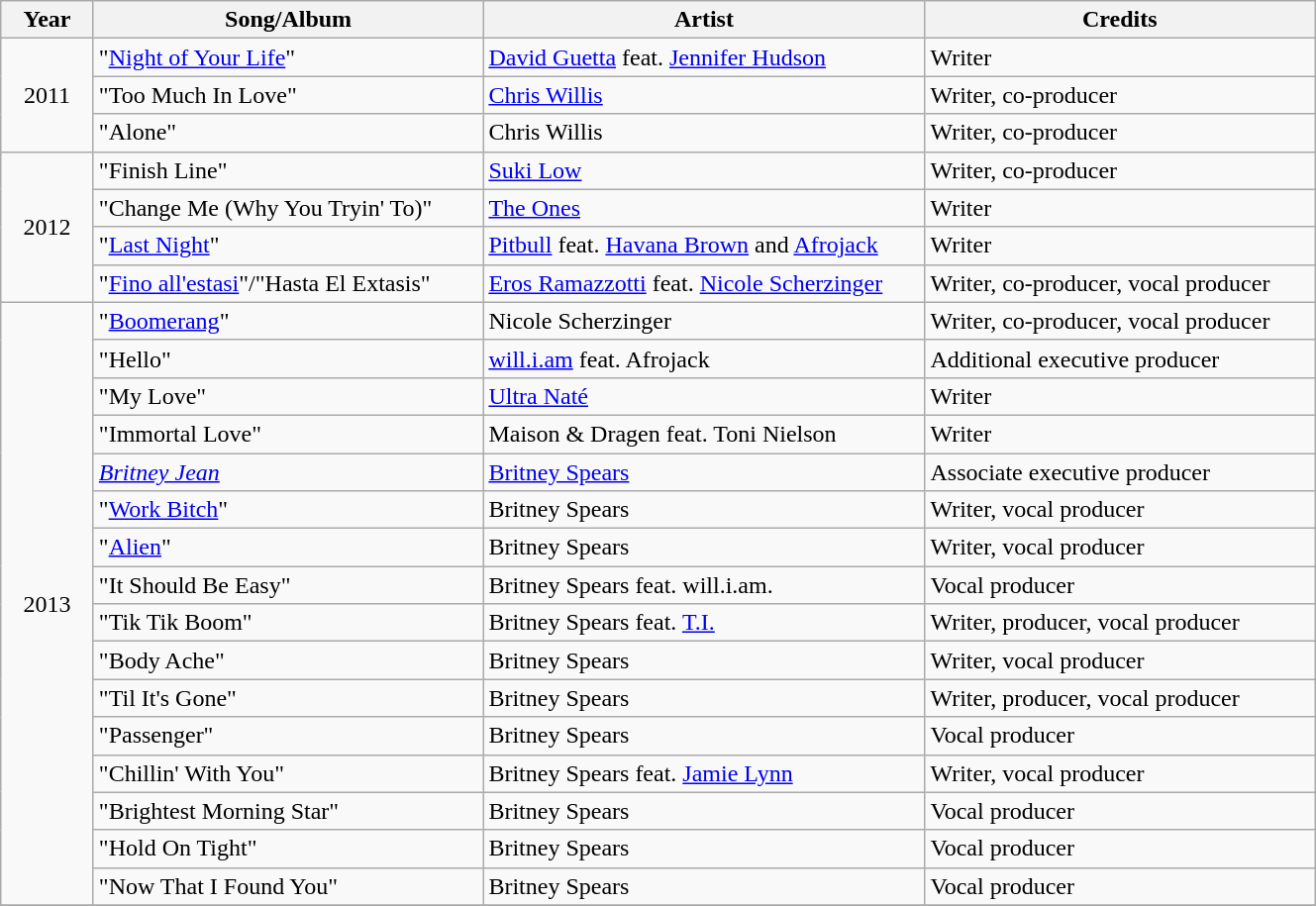<table class="wikitable">
<tr>
<th style="width:55px;">Year</th>
<th style="width:255px;">Song/Album</th>
<th style="width:290px;">Artist</th>
<th style="width:255px;">Credits</th>
</tr>
<tr>
<td rowspan=3 style="text-align:center;">2011</td>
<td>"<a href='#'>Night of Your Life</a>"</td>
<td><a href='#'>David Guetta</a> feat. <a href='#'>Jennifer Hudson</a></td>
<td>Writer</td>
</tr>
<tr>
<td>"Too Much In Love"</td>
<td><a href='#'>Chris Willis</a></td>
<td>Writer, co-producer</td>
</tr>
<tr>
<td>"Alone"</td>
<td>Chris Willis</td>
<td>Writer, co-producer</td>
</tr>
<tr>
<td rowspan=4 style="text-align:center;">2012</td>
<td>"Finish Line"</td>
<td><a href='#'>Suki Low</a></td>
<td>Writer, co-producer</td>
</tr>
<tr>
<td>"Change Me (Why You Tryin' To)"</td>
<td><a href='#'>The Ones</a></td>
<td>Writer</td>
</tr>
<tr>
<td>"<a href='#'>Last Night</a>"</td>
<td><a href='#'>Pitbull</a> feat. <a href='#'>Havana Brown</a> and <a href='#'>Afrojack</a></td>
<td>Writer</td>
</tr>
<tr>
<td>"<a href='#'>Fino all'estasi</a>"/"Hasta El Extasis"</td>
<td><a href='#'>Eros Ramazzotti</a> feat. <a href='#'>Nicole Scherzinger</a></td>
<td>Writer, co-producer, vocal producer</td>
</tr>
<tr>
<td rowspan=16 style="text-align:center;">2013</td>
<td>"<a href='#'>Boomerang</a>"</td>
<td>Nicole Scherzinger</td>
<td>Writer, co-producer, vocal producer</td>
</tr>
<tr>
<td>"Hello"</td>
<td><a href='#'>will.i.am</a> feat. Afrojack</td>
<td>Additional executive producer</td>
</tr>
<tr>
<td>"My Love"</td>
<td><a href='#'>Ultra Naté</a></td>
<td>Writer</td>
</tr>
<tr>
<td>"Immortal Love"</td>
<td>Maison & Dragen feat. Toni Nielson</td>
<td>Writer</td>
</tr>
<tr>
<td><em><a href='#'>Britney Jean</a></em></td>
<td><a href='#'>Britney Spears</a></td>
<td>Associate executive producer</td>
</tr>
<tr>
<td>"<a href='#'>Work Bitch</a>"</td>
<td>Britney Spears</td>
<td>Writer, vocal producer</td>
</tr>
<tr>
<td>"<a href='#'>Alien</a>"</td>
<td>Britney Spears</td>
<td>Writer, vocal producer</td>
</tr>
<tr>
<td>"It Should Be Easy"</td>
<td>Britney Spears feat. will.i.am.</td>
<td>Vocal producer</td>
</tr>
<tr>
<td>"Tik Tik Boom"</td>
<td>Britney Spears feat. <a href='#'>T.I.</a></td>
<td>Writer, producer, vocal producer</td>
</tr>
<tr>
<td>"Body Ache"</td>
<td>Britney Spears</td>
<td>Writer, vocal producer</td>
</tr>
<tr>
<td>"Til It's Gone"</td>
<td>Britney Spears</td>
<td>Writer, producer, vocal producer</td>
</tr>
<tr>
<td>"Passenger"</td>
<td>Britney Spears</td>
<td>Vocal producer</td>
</tr>
<tr>
<td>"Chillin' With You"</td>
<td>Britney Spears feat. <a href='#'>Jamie Lynn</a></td>
<td>Writer, vocal producer</td>
</tr>
<tr>
<td>"Brightest Morning Star"</td>
<td>Britney Spears</td>
<td>Vocal producer</td>
</tr>
<tr>
<td>"Hold On Tight"</td>
<td>Britney Spears</td>
<td>Vocal producer</td>
</tr>
<tr>
<td>"Now That I Found You"</td>
<td>Britney Spears</td>
<td>Vocal producer</td>
</tr>
<tr>
</tr>
</table>
